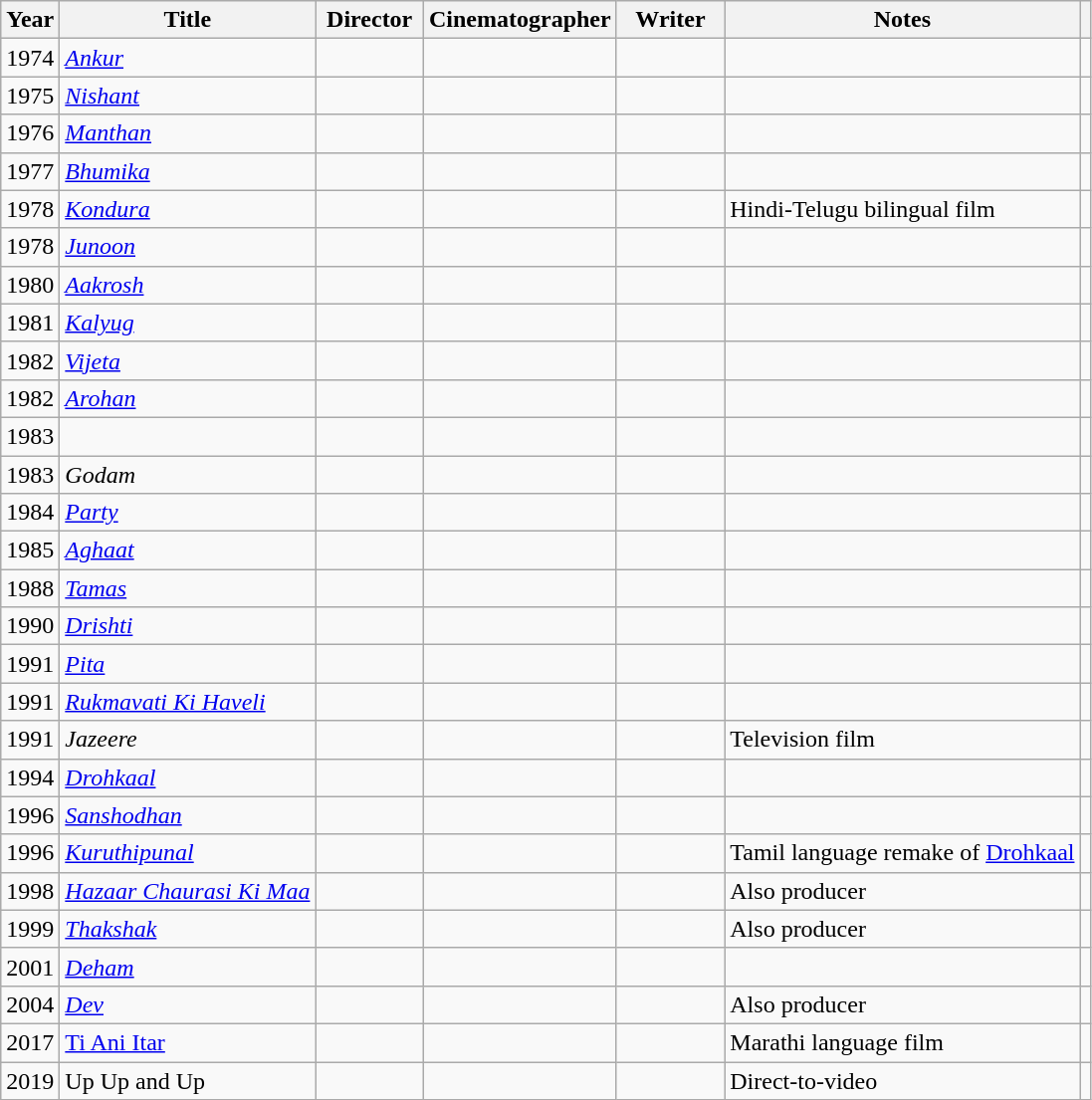<table class="wikitable plainrowheaders sortable">
<tr>
<th scope="col">Year</th>
<th scope="col">Title</th>
<th scope="col" width=65>Director</th>
<th scope="col" width=65>Cinematographer</th>
<th scope="col" width=65>Writer</th>
<th scope="col" class="unsortable">Notes</th>
<th scope="col" class="unsortable"></th>
</tr>
<tr>
<td>1974</td>
<td><em><a href='#'>Ankur</a></em></td>
<td></td>
<td></td>
<td></td>
<td></td>
<td></td>
</tr>
<tr>
<td>1975</td>
<td><em><a href='#'>Nishant</a></em></td>
<td></td>
<td></td>
<td></td>
<td></td>
<td></td>
</tr>
<tr>
<td>1976</td>
<td><em><a href='#'>Manthan</a></em></td>
<td></td>
<td></td>
<td></td>
<td></td>
<td></td>
</tr>
<tr>
<td>1977</td>
<td><em><a href='#'>Bhumika</a></em></td>
<td></td>
<td></td>
<td></td>
<td></td>
<td></td>
</tr>
<tr>
<td>1978</td>
<td><em><a href='#'>Kondura</a></em></td>
<td></td>
<td></td>
<td></td>
<td>Hindi-Telugu bilingual film</td>
<td></td>
</tr>
<tr>
<td>1978</td>
<td><em><a href='#'>Junoon</a></em></td>
<td></td>
<td></td>
<td></td>
<td></td>
<td></td>
</tr>
<tr>
<td>1980</td>
<td><em><a href='#'>Aakrosh</a></em></td>
<td></td>
<td></td>
<td></td>
<td></td>
<td></td>
</tr>
<tr>
<td>1981</td>
<td><em><a href='#'>Kalyug</a></em></td>
<td></td>
<td></td>
<td></td>
<td></td>
<td></td>
</tr>
<tr>
<td>1982</td>
<td><em><a href='#'>Vijeta</a></em></td>
<td></td>
<td></td>
<td></td>
<td></td>
<td></td>
</tr>
<tr>
<td>1982</td>
<td><em><a href='#'>Arohan</a></em></td>
<td></td>
<td></td>
<td></td>
<td></td>
<td></td>
</tr>
<tr>
<td>1983</td>
<td></td>
<td></td>
<td></td>
<td></td>
<td></td>
<td></td>
</tr>
<tr>
<td>1983</td>
<td><em>Godam</em></td>
<td></td>
<td></td>
<td></td>
<td></td>
<td></td>
</tr>
<tr>
<td>1984</td>
<td><em><a href='#'>Party</a></em></td>
<td></td>
<td></td>
<td></td>
<td></td>
<td></td>
</tr>
<tr>
<td>1985</td>
<td><em><a href='#'>Aghaat</a></em></td>
<td></td>
<td></td>
<td></td>
<td></td>
<td></td>
</tr>
<tr>
<td>1988</td>
<td><em><a href='#'>Tamas</a></em></td>
<td></td>
<td></td>
<td></td>
<td></td>
<td></td>
</tr>
<tr>
<td>1990</td>
<td><em><a href='#'>Drishti</a></em></td>
<td></td>
<td></td>
<td></td>
<td></td>
<td></td>
</tr>
<tr>
<td>1991</td>
<td><em><a href='#'>Pita</a></em></td>
<td></td>
<td></td>
<td></td>
<td></td>
<td></td>
</tr>
<tr>
<td>1991</td>
<td><em><a href='#'>Rukmavati Ki Haveli</a></em></td>
<td></td>
<td></td>
<td></td>
<td></td>
<td></td>
</tr>
<tr>
<td>1991</td>
<td><em>Jazeere</em></td>
<td></td>
<td></td>
<td></td>
<td>Television film</td>
<td></td>
</tr>
<tr>
<td>1994</td>
<td><em><a href='#'>Drohkaal</a></em></td>
<td></td>
<td></td>
<td></td>
<td></td>
<td></td>
</tr>
<tr>
<td>1996</td>
<td><em><a href='#'>Sanshodhan</a></em></td>
<td></td>
<td></td>
<td></td>
<td></td>
<td></td>
</tr>
<tr>
<td>1996</td>
<td><em><a href='#'>Kuruthipunal</a></em></td>
<td></td>
<td></td>
<td></td>
<td>Tamil language remake of <a href='#'>Drohkaal</a></td>
<td></td>
</tr>
<tr>
<td>1998</td>
<td><em><a href='#'>Hazaar Chaurasi Ki Maa</a></em></td>
<td></td>
<td></td>
<td></td>
<td>Also producer</td>
<td></td>
</tr>
<tr>
<td>1999</td>
<td><em><a href='#'>Thakshak</a></em></td>
<td></td>
<td></td>
<td></td>
<td>Also producer</td>
<td></td>
</tr>
<tr>
<td>2001</td>
<td><em><a href='#'>Deham</a></em></td>
<td></td>
<td></td>
<td></td>
<td></td>
<td></td>
</tr>
<tr>
<td>2004</td>
<td><em><a href='#'>Dev</a></em></td>
<td></td>
<td></td>
<td></td>
<td>Also producer</td>
<td></td>
</tr>
<tr>
<td>2017</td>
<td><a href='#'>Ti Ani Itar</a><em></td>
<td></td>
<td></td>
<td></td>
<td>Marathi language film</td>
<td></td>
</tr>
<tr>
<td>2019</td>
<td></em>Up Up and Up<em></td>
<td></td>
<td></td>
<td></td>
<td>Direct-to-video</td>
<td></td>
</tr>
</table>
